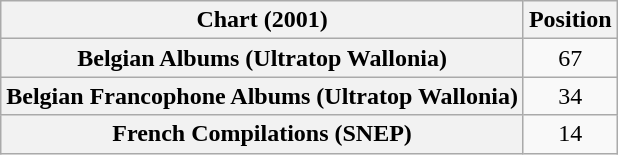<table class="wikitable sortable plainrowheaders" style="text-align:center">
<tr>
<th scope="col">Chart (2001)</th>
<th scope="col">Position</th>
</tr>
<tr>
<th scope="row">Belgian Albums (Ultratop Wallonia)</th>
<td>67</td>
</tr>
<tr>
<th scope="row">Belgian Francophone Albums (Ultratop Wallonia)</th>
<td>34</td>
</tr>
<tr>
<th scope="row">French Compilations (SNEP)</th>
<td>14</td>
</tr>
</table>
